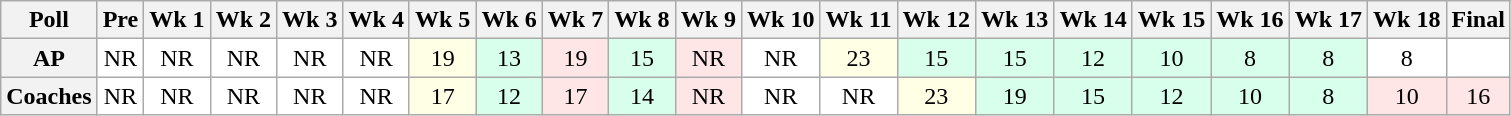<table class="wikitable" style="white-space:nowrap;">
<tr>
<th>Poll</th>
<th>Pre</th>
<th>Wk 1</th>
<th>Wk 2</th>
<th>Wk 3</th>
<th>Wk 4</th>
<th>Wk 5</th>
<th>Wk 6</th>
<th>Wk 7</th>
<th>Wk 8</th>
<th>Wk 9</th>
<th>Wk 10</th>
<th>Wk 11</th>
<th>Wk 12</th>
<th>Wk 13</th>
<th>Wk 14</th>
<th>Wk 15</th>
<th>Wk 16</th>
<th>Wk 17</th>
<th>Wk 18</th>
<th>Final</th>
</tr>
<tr style="text-align:center;">
<th>AP</th>
<td style="background:#FFF;">NR</td>
<td style="background:#FFF;">NR</td>
<td style="background:#FFF;">NR</td>
<td style="background:#FFF;">NR</td>
<td style="background:#FFF;">NR</td>
<td style="background:#FFFFE6;">19</td>
<td style="background:#D8FFEB;">13</td>
<td style="background:#FFE6E6;">19</td>
<td style="background:#D8FFEB;">15</td>
<td style="background:#FFE6E6;">NR</td>
<td style="background:#FFF;">NR</td>
<td style="background:#FFFFE6;">23</td>
<td style="background:#D8FFEB;">15</td>
<td style="background:#D8FFEB;">15</td>
<td style="background:#D8FFEB;">12</td>
<td style="background:#D8FFEB;">10</td>
<td style="background:#D8FFEB;">8</td>
<td style="background:#D8FFEB;">8</td>
<td style="background:#FFF;">8</td>
<td style="background:#FFF;"> </td>
</tr>
<tr style="text-align:center;">
<th>Coaches</th>
<td style="background:#FFF;">NR</td>
<td style="background:#FFF;">NR</td>
<td style="background:#FFF;">NR</td>
<td style="background:#FFF;">NR</td>
<td style="background:#FFF;">NR</td>
<td style="background:#FFFFE6;">17</td>
<td style="background:#D8FFEB;">12</td>
<td style="background:#FFE6E6;">17</td>
<td style="background:#D8FFEB;">14</td>
<td style="background:#FFE6E6;">NR</td>
<td style="background:#FFF;">NR</td>
<td style="background:#FFF;">NR</td>
<td style="background:#FFFFE6;">23</td>
<td style="background:#D8FFEB;">19</td>
<td style="background:#D8FFEB;">15</td>
<td style="background:#D8FFEB;">12</td>
<td style="background:#D8FFEB;">10</td>
<td style="background:#D8FFEB;">8</td>
<td style="background:#FFE6E6;">10</td>
<td style="background:#FFE6E6;">16</td>
</tr>
</table>
